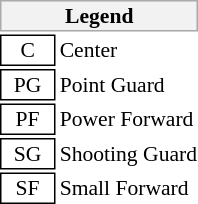<table class="toccolours" style="margin-left: 50px; font-size: 90%; white-space: nowrap; valign: middle;">
<tr>
<th colspan="6" style="background-color: #F2F2F2; border: 1px solid #AAAAAA;">Legend</th>
</tr>
<tr>
<td style="border: 1px solid black; text-align:center">  C  </td>
<td>Center</td>
</tr>
<tr>
<td style="border: 1px solid black; text-align:center">  PG  </td>
<td>Point Guard</td>
</tr>
<tr>
<td style="border: 1px solid black; text-align:center">  PF  </td>
<td>Power Forward</td>
</tr>
<tr>
<td style="border: 1px solid black; text-align:center">  SG  </td>
<td>Shooting Guard</td>
</tr>
<tr>
<td style="border: 1px solid black; text-align:center">  SF  </td>
<td>Small Forward</td>
</tr>
<tr>
</tr>
</table>
